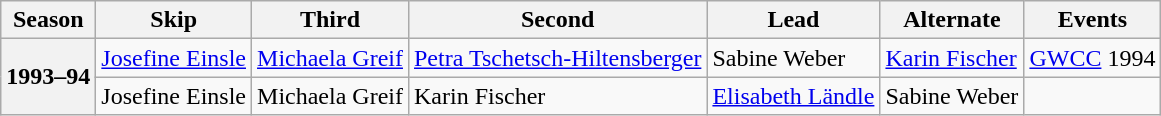<table class="wikitable">
<tr>
<th scope="col">Season</th>
<th scope="col">Skip</th>
<th scope="col">Third</th>
<th scope="col">Second</th>
<th scope="col">Lead</th>
<th scope="col">Alternate</th>
<th scope="col">Events</th>
</tr>
<tr>
<th scope="row" rowspan=2>1993–94</th>
<td><a href='#'>Josefine Einsle</a></td>
<td><a href='#'>Michaela Greif</a></td>
<td><a href='#'>Petra Tschetsch-Hiltensberger</a></td>
<td>Sabine Weber</td>
<td><a href='#'>Karin Fischer</a></td>
<td><a href='#'>GWCC</a> 1994 </td>
</tr>
<tr>
<td>Josefine Einsle</td>
<td>Michaela Greif</td>
<td>Karin Fischer</td>
<td><a href='#'>Elisabeth Ländle</a></td>
<td>Sabine Weber</td>
<td> </td>
</tr>
</table>
